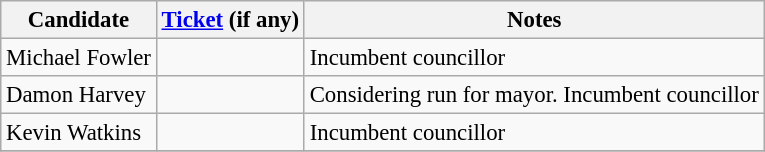<table class="wikitable" style="font-size: 95%">
<tr>
<th>Candidate</th>
<th><a href='#'>Ticket</a> (if any)</th>
<th>Notes</th>
</tr>
<tr>
<td>Michael Fowler</td>
<td></td>
<td>Incumbent councillor</td>
</tr>
<tr>
<td>Damon Harvey</td>
<td></td>
<td>Considering run for mayor. Incumbent councillor</td>
</tr>
<tr>
<td>Kevin Watkins</td>
<td></td>
<td>Incumbent councillor</td>
</tr>
<tr>
</tr>
</table>
